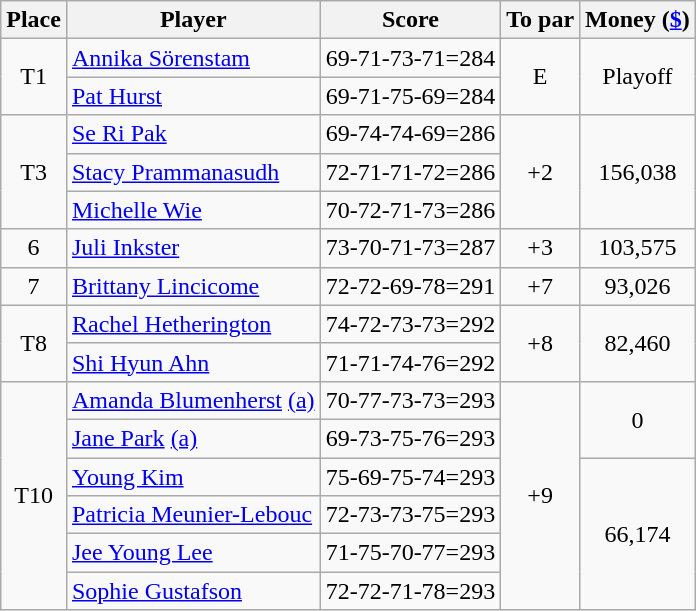<table class="wikitable">
<tr>
<th>Place</th>
<th>Player</th>
<th>Score</th>
<th>To par</th>
<th>Money (<a href='#'>$</a>)</th>
</tr>
<tr>
<td align=center rowspan=2>T1</td>
<td> <a href='#'>Annika Sörenstam</a></td>
<td>69-71-73-71=284</td>
<td align=center rowspan=2>E</td>
<td rowspan=2 align=center>Playoff</td>
</tr>
<tr>
<td> <a href='#'>Pat Hurst</a></td>
<td>69-71-75-69=284</td>
</tr>
<tr>
<td align=center rowspan=3>T3</td>
<td> <a href='#'>Se Ri Pak</a></td>
<td>69-74-74-69=286</td>
<td align=center rowspan=3>+2</td>
<td align=center rowspan=3>156,038</td>
</tr>
<tr>
<td> <a href='#'>Stacy Prammanasudh</a></td>
<td>72-71-71-72=286</td>
</tr>
<tr>
<td> <a href='#'>Michelle Wie</a></td>
<td>70-72-71-73=286</td>
</tr>
<tr>
<td align=center>6</td>
<td> <a href='#'>Juli Inkster</a></td>
<td>73-70-71-73=287</td>
<td align=center>+3</td>
<td align=center>103,575</td>
</tr>
<tr>
<td align=center>7</td>
<td> <a href='#'>Brittany Lincicome</a></td>
<td>72-72-69-78=291</td>
<td align=center>+7</td>
<td align=center>93,026</td>
</tr>
<tr>
<td align=center rowspan=2>T8</td>
<td> <a href='#'>Rachel Hetherington</a></td>
<td>74-72-73-73=292</td>
<td align=center rowspan=2>+8</td>
<td align=center rowspan=2>82,460</td>
</tr>
<tr>
<td> <a href='#'>Shi Hyun Ahn</a></td>
<td>71-71-74-76=292</td>
</tr>
<tr>
<td align=center rowspan=6>T10</td>
<td> <a href='#'>Amanda Blumenherst</a> <a href='#'>(a)</a></td>
<td>70-77-73-73=293</td>
<td align=center rowspan=6>+9</td>
<td align=center rowspan=2>0</td>
</tr>
<tr>
<td> <a href='#'>Jane Park</a> <a href='#'>(a)</a></td>
<td>69-73-75-76=293</td>
</tr>
<tr>
<td> <a href='#'>Young Kim</a></td>
<td>75-69-75-74=293</td>
<td align=center rowspan=4>66,174</td>
</tr>
<tr>
<td> <a href='#'>Patricia Meunier-Lebouc</a></td>
<td>72-73-73-75=293</td>
</tr>
<tr>
<td> <a href='#'>Jee Young Lee</a></td>
<td>71-75-70-77=293</td>
</tr>
<tr>
<td> <a href='#'>Sophie Gustafson</a></td>
<td>72-72-71-78=293</td>
</tr>
</table>
